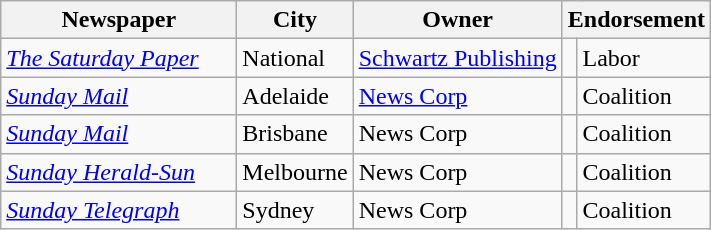<table class="wikitable sortable right">
<tr>
<th style="width:150px;">Newspaper</th>
<th>City</th>
<th>Owner</th>
<th colspan=2>Endorsement</th>
</tr>
<tr>
<td><em><a href='#'>The Saturday Paper</a></em></td>
<td>National</td>
<td><a href='#'>Schwartz Publishing</a></td>
<td></td>
<td>Labor</td>
</tr>
<tr>
<td><em><a href='#'>Sunday Mail</a></em></td>
<td>Adelaide</td>
<td><a href='#'>News Corp</a></td>
<td></td>
<td>Coalition</td>
</tr>
<tr>
<td><em><a href='#'>Sunday Mail</a></em></td>
<td>Brisbane</td>
<td>News Corp</td>
<td></td>
<td>Coalition</td>
</tr>
<tr>
<td><em><a href='#'>Sunday Herald-Sun</a></em></td>
<td>Melbourne</td>
<td>News Corp</td>
<td></td>
<td>Coalition</td>
</tr>
<tr>
<td><em><a href='#'>Sunday Telegraph</a></em></td>
<td>Sydney</td>
<td>News Corp</td>
<td></td>
<td>Coalition</td>
</tr>
</table>
